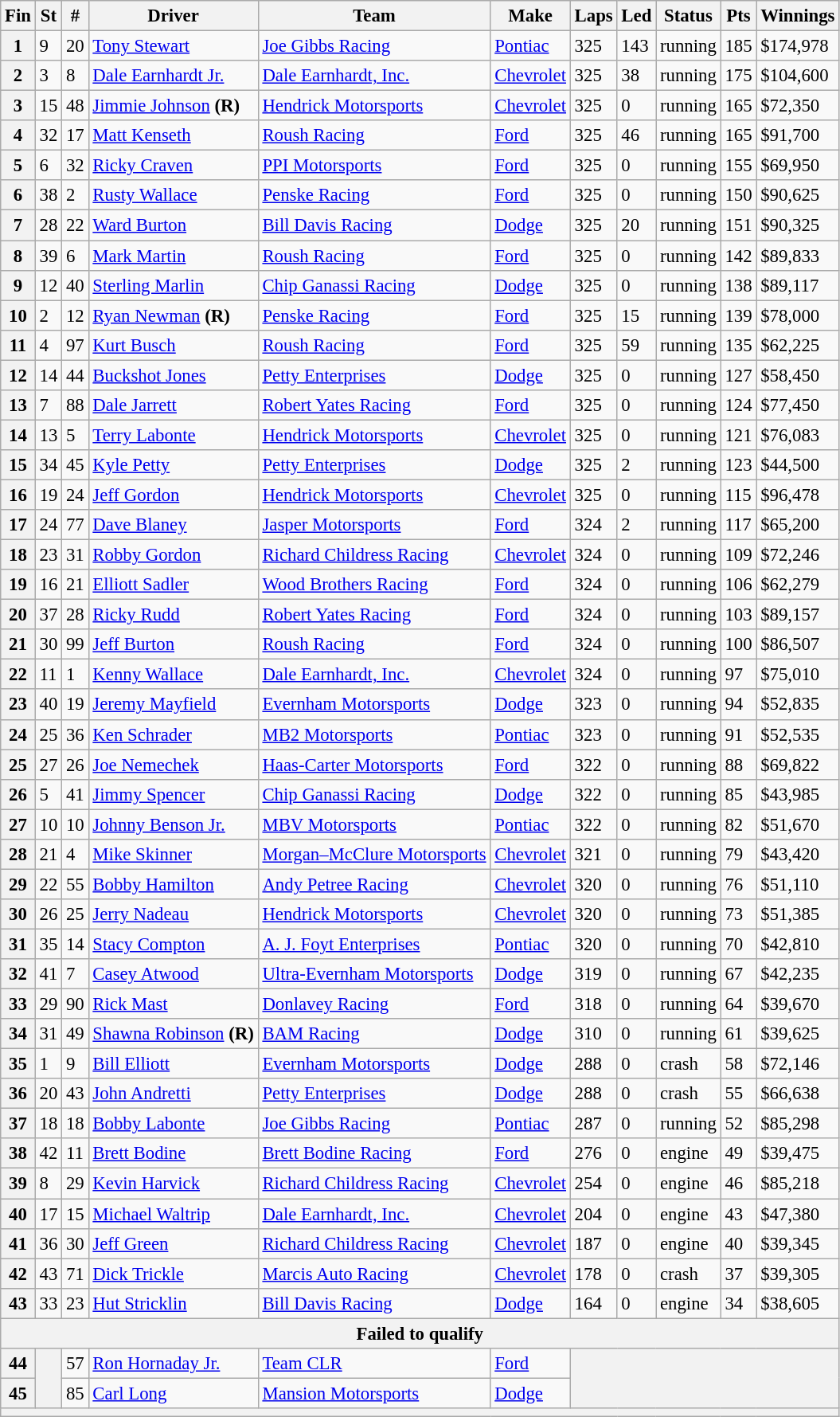<table class="wikitable" style="font-size:95%">
<tr>
<th>Fin</th>
<th>St</th>
<th>#</th>
<th>Driver</th>
<th>Team</th>
<th>Make</th>
<th>Laps</th>
<th>Led</th>
<th>Status</th>
<th>Pts</th>
<th>Winnings</th>
</tr>
<tr>
<th>1</th>
<td>9</td>
<td>20</td>
<td><a href='#'>Tony Stewart</a></td>
<td><a href='#'>Joe Gibbs Racing</a></td>
<td><a href='#'>Pontiac</a></td>
<td>325</td>
<td>143</td>
<td>running</td>
<td>185</td>
<td>$174,978</td>
</tr>
<tr>
<th>2</th>
<td>3</td>
<td>8</td>
<td><a href='#'>Dale Earnhardt Jr.</a></td>
<td><a href='#'>Dale Earnhardt, Inc.</a></td>
<td><a href='#'>Chevrolet</a></td>
<td>325</td>
<td>38</td>
<td>running</td>
<td>175</td>
<td>$104,600</td>
</tr>
<tr>
<th>3</th>
<td>15</td>
<td>48</td>
<td><a href='#'>Jimmie Johnson</a> <strong>(R)</strong></td>
<td><a href='#'>Hendrick Motorsports</a></td>
<td><a href='#'>Chevrolet</a></td>
<td>325</td>
<td>0</td>
<td>running</td>
<td>165</td>
<td>$72,350</td>
</tr>
<tr>
<th>4</th>
<td>32</td>
<td>17</td>
<td><a href='#'>Matt Kenseth</a></td>
<td><a href='#'>Roush Racing</a></td>
<td><a href='#'>Ford</a></td>
<td>325</td>
<td>46</td>
<td>running</td>
<td>165</td>
<td>$91,700</td>
</tr>
<tr>
<th>5</th>
<td>6</td>
<td>32</td>
<td><a href='#'>Ricky Craven</a></td>
<td><a href='#'>PPI Motorsports</a></td>
<td><a href='#'>Ford</a></td>
<td>325</td>
<td>0</td>
<td>running</td>
<td>155</td>
<td>$69,950</td>
</tr>
<tr>
<th>6</th>
<td>38</td>
<td>2</td>
<td><a href='#'>Rusty Wallace</a></td>
<td><a href='#'>Penske Racing</a></td>
<td><a href='#'>Ford</a></td>
<td>325</td>
<td>0</td>
<td>running</td>
<td>150</td>
<td>$90,625</td>
</tr>
<tr>
<th>7</th>
<td>28</td>
<td>22</td>
<td><a href='#'>Ward Burton</a></td>
<td><a href='#'>Bill Davis Racing</a></td>
<td><a href='#'>Dodge</a></td>
<td>325</td>
<td>20</td>
<td>running</td>
<td>151</td>
<td>$90,325</td>
</tr>
<tr>
<th>8</th>
<td>39</td>
<td>6</td>
<td><a href='#'>Mark Martin</a></td>
<td><a href='#'>Roush Racing</a></td>
<td><a href='#'>Ford</a></td>
<td>325</td>
<td>0</td>
<td>running</td>
<td>142</td>
<td>$89,833</td>
</tr>
<tr>
<th>9</th>
<td>12</td>
<td>40</td>
<td><a href='#'>Sterling Marlin</a></td>
<td><a href='#'>Chip Ganassi Racing</a></td>
<td><a href='#'>Dodge</a></td>
<td>325</td>
<td>0</td>
<td>running</td>
<td>138</td>
<td>$89,117</td>
</tr>
<tr>
<th>10</th>
<td>2</td>
<td>12</td>
<td><a href='#'>Ryan Newman</a> <strong>(R)</strong></td>
<td><a href='#'>Penske Racing</a></td>
<td><a href='#'>Ford</a></td>
<td>325</td>
<td>15</td>
<td>running</td>
<td>139</td>
<td>$78,000</td>
</tr>
<tr>
<th>11</th>
<td>4</td>
<td>97</td>
<td><a href='#'>Kurt Busch</a></td>
<td><a href='#'>Roush Racing</a></td>
<td><a href='#'>Ford</a></td>
<td>325</td>
<td>59</td>
<td>running</td>
<td>135</td>
<td>$62,225</td>
</tr>
<tr>
<th>12</th>
<td>14</td>
<td>44</td>
<td><a href='#'>Buckshot Jones</a></td>
<td><a href='#'>Petty Enterprises</a></td>
<td><a href='#'>Dodge</a></td>
<td>325</td>
<td>0</td>
<td>running</td>
<td>127</td>
<td>$58,450</td>
</tr>
<tr>
<th>13</th>
<td>7</td>
<td>88</td>
<td><a href='#'>Dale Jarrett</a></td>
<td><a href='#'>Robert Yates Racing</a></td>
<td><a href='#'>Ford</a></td>
<td>325</td>
<td>0</td>
<td>running</td>
<td>124</td>
<td>$77,450</td>
</tr>
<tr>
<th>14</th>
<td>13</td>
<td>5</td>
<td><a href='#'>Terry Labonte</a></td>
<td><a href='#'>Hendrick Motorsports</a></td>
<td><a href='#'>Chevrolet</a></td>
<td>325</td>
<td>0</td>
<td>running</td>
<td>121</td>
<td>$76,083</td>
</tr>
<tr>
<th>15</th>
<td>34</td>
<td>45</td>
<td><a href='#'>Kyle Petty</a></td>
<td><a href='#'>Petty Enterprises</a></td>
<td><a href='#'>Dodge</a></td>
<td>325</td>
<td>2</td>
<td>running</td>
<td>123</td>
<td>$44,500</td>
</tr>
<tr>
<th>16</th>
<td>19</td>
<td>24</td>
<td><a href='#'>Jeff Gordon</a></td>
<td><a href='#'>Hendrick Motorsports</a></td>
<td><a href='#'>Chevrolet</a></td>
<td>325</td>
<td>0</td>
<td>running</td>
<td>115</td>
<td>$96,478</td>
</tr>
<tr>
<th>17</th>
<td>24</td>
<td>77</td>
<td><a href='#'>Dave Blaney</a></td>
<td><a href='#'>Jasper Motorsports</a></td>
<td><a href='#'>Ford</a></td>
<td>324</td>
<td>2</td>
<td>running</td>
<td>117</td>
<td>$65,200</td>
</tr>
<tr>
<th>18</th>
<td>23</td>
<td>31</td>
<td><a href='#'>Robby Gordon</a></td>
<td><a href='#'>Richard Childress Racing</a></td>
<td><a href='#'>Chevrolet</a></td>
<td>324</td>
<td>0</td>
<td>running</td>
<td>109</td>
<td>$72,246</td>
</tr>
<tr>
<th>19</th>
<td>16</td>
<td>21</td>
<td><a href='#'>Elliott Sadler</a></td>
<td><a href='#'>Wood Brothers Racing</a></td>
<td><a href='#'>Ford</a></td>
<td>324</td>
<td>0</td>
<td>running</td>
<td>106</td>
<td>$62,279</td>
</tr>
<tr>
<th>20</th>
<td>37</td>
<td>28</td>
<td><a href='#'>Ricky Rudd</a></td>
<td><a href='#'>Robert Yates Racing</a></td>
<td><a href='#'>Ford</a></td>
<td>324</td>
<td>0</td>
<td>running</td>
<td>103</td>
<td>$89,157</td>
</tr>
<tr>
<th>21</th>
<td>30</td>
<td>99</td>
<td><a href='#'>Jeff Burton</a></td>
<td><a href='#'>Roush Racing</a></td>
<td><a href='#'>Ford</a></td>
<td>324</td>
<td>0</td>
<td>running</td>
<td>100</td>
<td>$86,507</td>
</tr>
<tr>
<th>22</th>
<td>11</td>
<td>1</td>
<td><a href='#'>Kenny Wallace</a></td>
<td><a href='#'>Dale Earnhardt, Inc.</a></td>
<td><a href='#'>Chevrolet</a></td>
<td>324</td>
<td>0</td>
<td>running</td>
<td>97</td>
<td>$75,010</td>
</tr>
<tr>
<th>23</th>
<td>40</td>
<td>19</td>
<td><a href='#'>Jeremy Mayfield</a></td>
<td><a href='#'>Evernham Motorsports</a></td>
<td><a href='#'>Dodge</a></td>
<td>323</td>
<td>0</td>
<td>running</td>
<td>94</td>
<td>$52,835</td>
</tr>
<tr>
<th>24</th>
<td>25</td>
<td>36</td>
<td><a href='#'>Ken Schrader</a></td>
<td><a href='#'>MB2 Motorsports</a></td>
<td><a href='#'>Pontiac</a></td>
<td>323</td>
<td>0</td>
<td>running</td>
<td>91</td>
<td>$52,535</td>
</tr>
<tr>
<th>25</th>
<td>27</td>
<td>26</td>
<td><a href='#'>Joe Nemechek</a></td>
<td><a href='#'>Haas-Carter Motorsports</a></td>
<td><a href='#'>Ford</a></td>
<td>322</td>
<td>0</td>
<td>running</td>
<td>88</td>
<td>$69,822</td>
</tr>
<tr>
<th>26</th>
<td>5</td>
<td>41</td>
<td><a href='#'>Jimmy Spencer</a></td>
<td><a href='#'>Chip Ganassi Racing</a></td>
<td><a href='#'>Dodge</a></td>
<td>322</td>
<td>0</td>
<td>running</td>
<td>85</td>
<td>$43,985</td>
</tr>
<tr>
<th>27</th>
<td>10</td>
<td>10</td>
<td><a href='#'>Johnny Benson Jr.</a></td>
<td><a href='#'>MBV Motorsports</a></td>
<td><a href='#'>Pontiac</a></td>
<td>322</td>
<td>0</td>
<td>running</td>
<td>82</td>
<td>$51,670</td>
</tr>
<tr>
<th>28</th>
<td>21</td>
<td>4</td>
<td><a href='#'>Mike Skinner</a></td>
<td><a href='#'>Morgan–McClure Motorsports</a></td>
<td><a href='#'>Chevrolet</a></td>
<td>321</td>
<td>0</td>
<td>running</td>
<td>79</td>
<td>$43,420</td>
</tr>
<tr>
<th>29</th>
<td>22</td>
<td>55</td>
<td><a href='#'>Bobby Hamilton</a></td>
<td><a href='#'>Andy Petree Racing</a></td>
<td><a href='#'>Chevrolet</a></td>
<td>320</td>
<td>0</td>
<td>running</td>
<td>76</td>
<td>$51,110</td>
</tr>
<tr>
<th>30</th>
<td>26</td>
<td>25</td>
<td><a href='#'>Jerry Nadeau</a></td>
<td><a href='#'>Hendrick Motorsports</a></td>
<td><a href='#'>Chevrolet</a></td>
<td>320</td>
<td>0</td>
<td>running</td>
<td>73</td>
<td>$51,385</td>
</tr>
<tr>
<th>31</th>
<td>35</td>
<td>14</td>
<td><a href='#'>Stacy Compton</a></td>
<td><a href='#'>A. J. Foyt Enterprises</a></td>
<td><a href='#'>Pontiac</a></td>
<td>320</td>
<td>0</td>
<td>running</td>
<td>70</td>
<td>$42,810</td>
</tr>
<tr>
<th>32</th>
<td>41</td>
<td>7</td>
<td><a href='#'>Casey Atwood</a></td>
<td><a href='#'>Ultra-Evernham Motorsports</a></td>
<td><a href='#'>Dodge</a></td>
<td>319</td>
<td>0</td>
<td>running</td>
<td>67</td>
<td>$42,235</td>
</tr>
<tr>
<th>33</th>
<td>29</td>
<td>90</td>
<td><a href='#'>Rick Mast</a></td>
<td><a href='#'>Donlavey Racing</a></td>
<td><a href='#'>Ford</a></td>
<td>318</td>
<td>0</td>
<td>running</td>
<td>64</td>
<td>$39,670</td>
</tr>
<tr>
<th>34</th>
<td>31</td>
<td>49</td>
<td><a href='#'>Shawna Robinson</a> <strong>(R)</strong></td>
<td><a href='#'>BAM Racing</a></td>
<td><a href='#'>Dodge</a></td>
<td>310</td>
<td>0</td>
<td>running</td>
<td>61</td>
<td>$39,625</td>
</tr>
<tr>
<th>35</th>
<td>1</td>
<td>9</td>
<td><a href='#'>Bill Elliott</a></td>
<td><a href='#'>Evernham Motorsports</a></td>
<td><a href='#'>Dodge</a></td>
<td>288</td>
<td>0</td>
<td>crash</td>
<td>58</td>
<td>$72,146</td>
</tr>
<tr>
<th>36</th>
<td>20</td>
<td>43</td>
<td><a href='#'>John Andretti</a></td>
<td><a href='#'>Petty Enterprises</a></td>
<td><a href='#'>Dodge</a></td>
<td>288</td>
<td>0</td>
<td>crash</td>
<td>55</td>
<td>$66,638</td>
</tr>
<tr>
<th>37</th>
<td>18</td>
<td>18</td>
<td><a href='#'>Bobby Labonte</a></td>
<td><a href='#'>Joe Gibbs Racing</a></td>
<td><a href='#'>Pontiac</a></td>
<td>287</td>
<td>0</td>
<td>running</td>
<td>52</td>
<td>$85,298</td>
</tr>
<tr>
<th>38</th>
<td>42</td>
<td>11</td>
<td><a href='#'>Brett Bodine</a></td>
<td><a href='#'>Brett Bodine Racing</a></td>
<td><a href='#'>Ford</a></td>
<td>276</td>
<td>0</td>
<td>engine</td>
<td>49</td>
<td>$39,475</td>
</tr>
<tr>
<th>39</th>
<td>8</td>
<td>29</td>
<td><a href='#'>Kevin Harvick</a></td>
<td><a href='#'>Richard Childress Racing</a></td>
<td><a href='#'>Chevrolet</a></td>
<td>254</td>
<td>0</td>
<td>engine</td>
<td>46</td>
<td>$85,218</td>
</tr>
<tr>
<th>40</th>
<td>17</td>
<td>15</td>
<td><a href='#'>Michael Waltrip</a></td>
<td><a href='#'>Dale Earnhardt, Inc.</a></td>
<td><a href='#'>Chevrolet</a></td>
<td>204</td>
<td>0</td>
<td>engine</td>
<td>43</td>
<td>$47,380</td>
</tr>
<tr>
<th>41</th>
<td>36</td>
<td>30</td>
<td><a href='#'>Jeff Green</a></td>
<td><a href='#'>Richard Childress Racing</a></td>
<td><a href='#'>Chevrolet</a></td>
<td>187</td>
<td>0</td>
<td>engine</td>
<td>40</td>
<td>$39,345</td>
</tr>
<tr>
<th>42</th>
<td>43</td>
<td>71</td>
<td><a href='#'>Dick Trickle</a></td>
<td><a href='#'>Marcis Auto Racing</a></td>
<td><a href='#'>Chevrolet</a></td>
<td>178</td>
<td>0</td>
<td>crash</td>
<td>37</td>
<td>$39,305</td>
</tr>
<tr>
<th>43</th>
<td>33</td>
<td>23</td>
<td><a href='#'>Hut Stricklin</a></td>
<td><a href='#'>Bill Davis Racing</a></td>
<td><a href='#'>Dodge</a></td>
<td>164</td>
<td>0</td>
<td>engine</td>
<td>34</td>
<td>$38,605</td>
</tr>
<tr>
<th colspan="11">Failed to qualify</th>
</tr>
<tr>
<th>44</th>
<th rowspan="2"></th>
<td>57</td>
<td><a href='#'>Ron Hornaday Jr.</a></td>
<td><a href='#'>Team CLR</a></td>
<td><a href='#'>Ford</a></td>
<th colspan="5" rowspan="2"></th>
</tr>
<tr>
<th>45</th>
<td>85</td>
<td><a href='#'>Carl Long</a></td>
<td><a href='#'>Mansion Motorsports</a></td>
<td><a href='#'>Dodge</a></td>
</tr>
<tr>
<th colspan="11"></th>
</tr>
</table>
